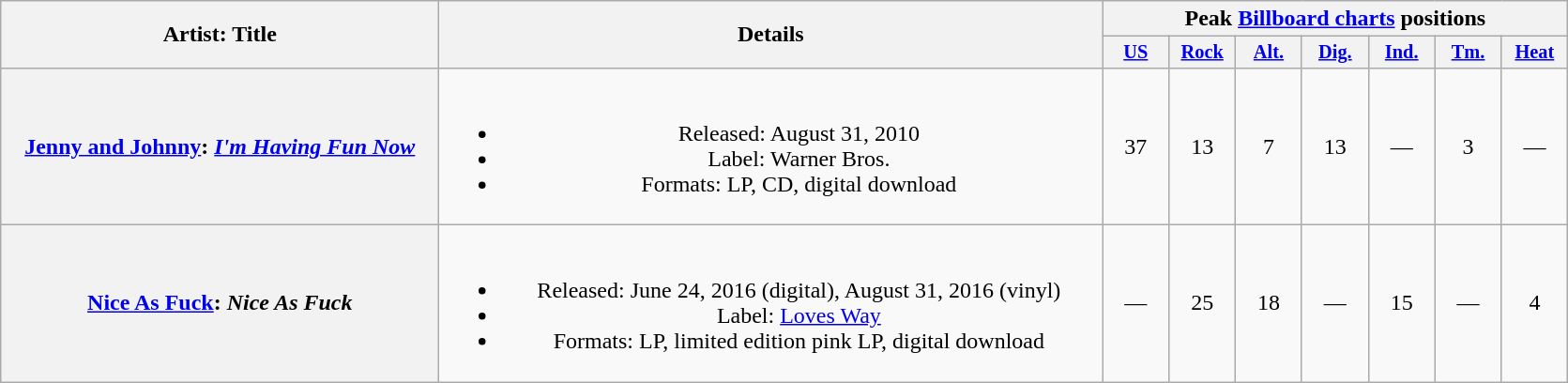<table class="wikitable plainrowheaders" style="text-align:center;">
<tr>
<th scope="col" rowspan="2" style="width:19em;">Artist: Title</th>
<th scope="col" rowspan="2" style="width:29em;">Details</th>
<th scope="col" colspan="7">Peak <a href='#'>Billboard charts</a> positions</th>
</tr>
<tr>
<th scope="col" style="width:3em;font-size:85%;"><a href='#'>US</a></th>
<th scope="col" style="width:3em;font-size:85%;"><a href='#'>Rock</a></th>
<th scope="col" style="width:3em;font-size:85%;"><a href='#'>Alt.</a></th>
<th scope="col" style="width:3em;font-size:85%;"><a href='#'>Dig.</a></th>
<th scope="col" style="width:3em;font-size:85%;"><a href='#'>Ind.</a></th>
<th scope="col" style="width:3em;font-size:85%;"><a href='#'>Tm.</a></th>
<th scope="col" style="width:3em;font-size:85%;"><a href='#'>Heat</a></th>
</tr>
<tr>
<th scope="row"><a href='#'>Jenny and Johnny</a>: <em><a href='#'>I'm Having Fun Now</a></em></th>
<td><br><ul><li>Released: August 31, 2010</li><li>Label: Warner Bros.</li><li>Formats: LP, CD, digital download</li></ul></td>
<td>37</td>
<td>13</td>
<td>7</td>
<td>13</td>
<td>—</td>
<td>3</td>
<td>—</td>
</tr>
<tr>
<th scope="row"><a href='#'>Nice As Fuck</a>: <em>Nice As Fuck</em></th>
<td><br><ul><li>Released: June 24, 2016 (digital), August 31, 2016 (vinyl)</li><li>Label: <a href='#'>Loves Way</a></li><li>Formats: LP, limited edition pink LP, digital download</li></ul></td>
<td>—</td>
<td>25</td>
<td>18</td>
<td>—</td>
<td>15</td>
<td>—</td>
<td>4</td>
</tr>
</table>
